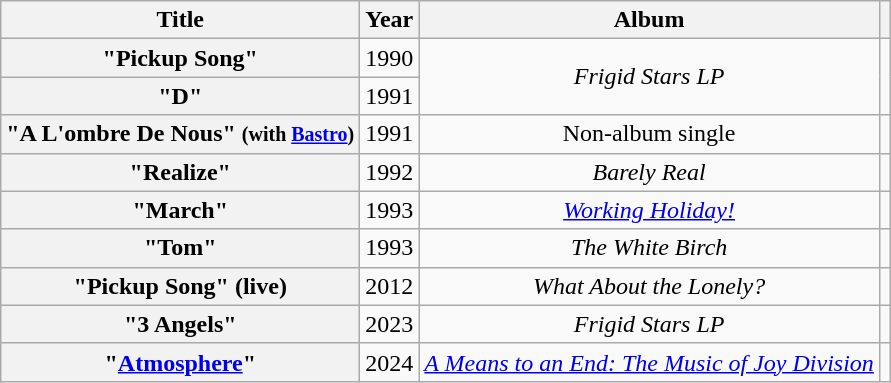<table class="wikitable plainrowheaders" style="text-align:center;">
<tr>
<th scope="col">Title</th>
<th scope="col">Year</th>
<th scope="col">Album</th>
<th scope="col"></th>
</tr>
<tr>
<th scope="row">"Pickup Song"</th>
<td>1990</td>
<td rowspan="2"><em>Frigid Stars LP</em></td>
<td rowspan="2"></td>
</tr>
<tr>
<th scope="row">"D"</th>
<td>1991</td>
</tr>
<tr>
<th scope="row">"A L'ombre De Nous" <small>(with <a href='#'>Bastro</a>)</small></th>
<td>1991</td>
<td>Non-album single</td>
<td></td>
</tr>
<tr>
<th scope="row">"Realize"</th>
<td>1992</td>
<td><em>Barely Real</em></td>
<td></td>
</tr>
<tr>
<th scope="row">"March"</th>
<td>1993</td>
<td><em><a href='#'>Working Holiday!</a></em></td>
<td></td>
</tr>
<tr>
<th scope="row">"Tom"</th>
<td>1993</td>
<td><em>The White Birch</em></td>
<td></td>
</tr>
<tr>
<th scope="row">"Pickup Song" (live)</th>
<td>2012</td>
<td><em>What About the Lonely?</em></td>
<td></td>
</tr>
<tr>
<th scope="row">"3 Angels"</th>
<td>2023</td>
<td><em>Frigid Stars LP</em></td>
<td></td>
</tr>
<tr>
<th scope="row">"<a href='#'>Atmosphere</a>"</th>
<td>2024</td>
<td><em><a href='#'>A Means to an End: The Music of Joy Division</a></em></td>
<td></td>
</tr>
</table>
